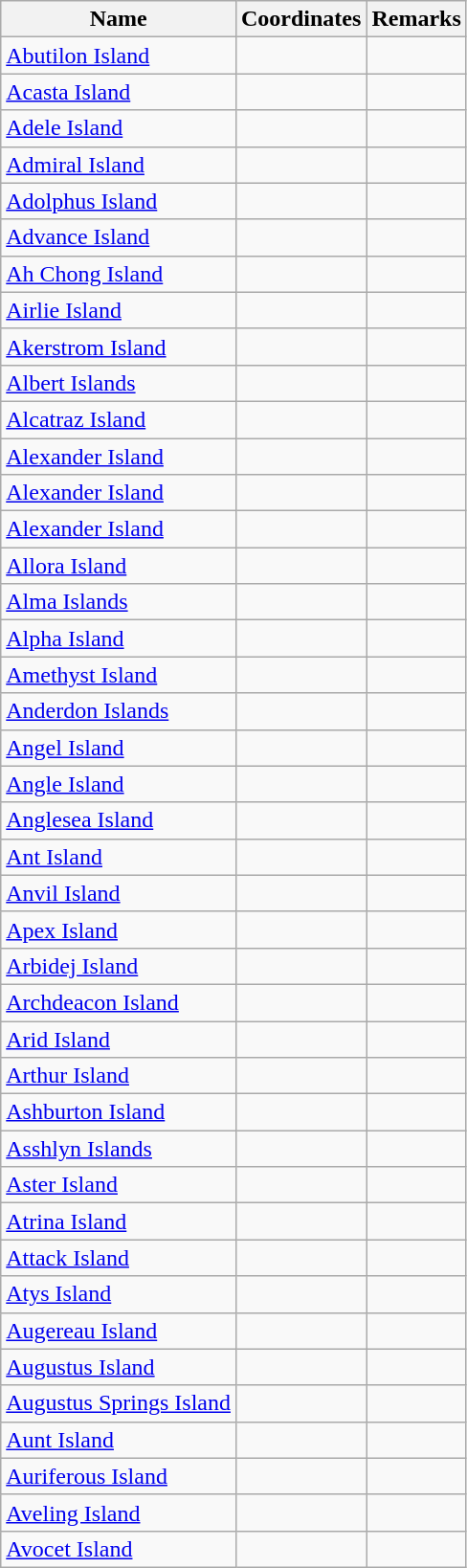<table class="wikitable">
<tr>
<th>Name</th>
<th>Coordinates</th>
<th>Remarks</th>
</tr>
<tr>
<td><a href='#'>Abutilon Island</a></td>
<td></td>
<td></td>
</tr>
<tr>
<td><a href='#'>Acasta Island</a></td>
<td></td>
<td></td>
</tr>
<tr>
<td><a href='#'>Adele Island</a></td>
<td></td>
<td></td>
</tr>
<tr>
<td><a href='#'>Admiral Island</a></td>
<td></td>
<td></td>
</tr>
<tr>
<td><a href='#'>Adolphus Island</a></td>
<td></td>
<td></td>
</tr>
<tr>
<td><a href='#'>Advance Island</a></td>
<td></td>
<td></td>
</tr>
<tr>
<td><a href='#'>Ah Chong Island</a></td>
<td></td>
<td></td>
</tr>
<tr>
<td><a href='#'>Airlie Island</a></td>
<td></td>
<td></td>
</tr>
<tr>
<td><a href='#'>Akerstrom Island</a></td>
<td></td>
<td></td>
</tr>
<tr>
<td><a href='#'>Albert Islands</a></td>
<td></td>
<td></td>
</tr>
<tr>
<td><a href='#'>Alcatraz Island</a></td>
<td></td>
<td></td>
</tr>
<tr>
<td><a href='#'>Alexander Island</a></td>
<td></td>
<td></td>
</tr>
<tr>
<td><a href='#'>Alexander Island</a></td>
<td></td>
<td></td>
</tr>
<tr>
<td><a href='#'>Alexander Island</a></td>
<td></td>
<td></td>
</tr>
<tr>
<td><a href='#'>Allora Island</a></td>
<td></td>
<td></td>
</tr>
<tr>
<td><a href='#'>Alma Islands</a></td>
<td></td>
<td></td>
</tr>
<tr>
<td><a href='#'>Alpha Island</a></td>
<td></td>
<td></td>
</tr>
<tr>
<td><a href='#'>Amethyst Island</a></td>
<td></td>
<td></td>
</tr>
<tr>
<td><a href='#'>Anderdon Islands</a></td>
<td></td>
<td></td>
</tr>
<tr>
<td><a href='#'>Angel Island</a></td>
<td></td>
<td></td>
</tr>
<tr>
<td><a href='#'>Angle Island</a></td>
<td></td>
<td></td>
</tr>
<tr>
<td><a href='#'>Anglesea Island</a></td>
<td></td>
<td></td>
</tr>
<tr>
<td><a href='#'>Ant Island</a></td>
<td></td>
<td></td>
</tr>
<tr>
<td><a href='#'>Anvil Island</a></td>
<td></td>
<td></td>
</tr>
<tr>
<td><a href='#'>Apex Island</a></td>
<td></td>
<td></td>
</tr>
<tr>
<td><a href='#'>Arbidej Island</a></td>
<td></td>
<td></td>
</tr>
<tr>
<td><a href='#'>Archdeacon Island</a></td>
<td></td>
<td></td>
</tr>
<tr>
<td><a href='#'>Arid Island</a></td>
<td></td>
<td></td>
</tr>
<tr>
<td><a href='#'>Arthur Island</a></td>
<td></td>
<td></td>
</tr>
<tr>
<td><a href='#'>Ashburton Island</a></td>
<td></td>
<td></td>
</tr>
<tr>
<td><a href='#'>Asshlyn Islands</a></td>
<td></td>
<td></td>
</tr>
<tr>
<td><a href='#'>Aster Island</a></td>
<td></td>
<td></td>
</tr>
<tr>
<td><a href='#'>Atrina Island</a></td>
<td></td>
<td></td>
</tr>
<tr>
<td><a href='#'>Attack Island</a></td>
<td></td>
<td></td>
</tr>
<tr>
<td><a href='#'>Atys Island</a></td>
<td></td>
<td></td>
</tr>
<tr>
<td><a href='#'>Augereau Island</a></td>
<td></td>
<td></td>
</tr>
<tr>
<td><a href='#'>Augustus Island</a></td>
<td></td>
<td></td>
</tr>
<tr>
<td><a href='#'>Augustus Springs Island</a></td>
<td></td>
<td></td>
</tr>
<tr>
<td><a href='#'>Aunt Island</a></td>
<td></td>
<td></td>
</tr>
<tr>
<td><a href='#'>Auriferous Island</a></td>
<td></td>
<td></td>
</tr>
<tr>
<td><a href='#'>Aveling Island</a></td>
<td></td>
<td></td>
</tr>
<tr>
<td><a href='#'>Avocet Island</a></td>
<td></td>
<td></td>
</tr>
</table>
